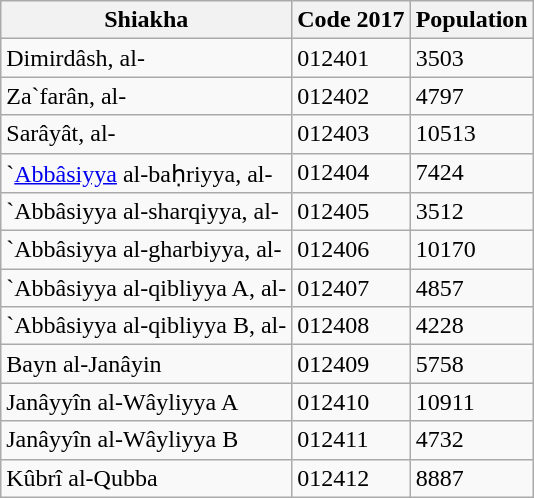<table class="wikitable">
<tr>
<th colspan="1" rowspan="1">Shiakha</th>
<th colspan="1" rowspan="1">Code 2017</th>
<th colspan="1" rowspan="1">Population</th>
</tr>
<tr>
<td>Dimirdâsh, al-</td>
<td>012401</td>
<td>3503</td>
</tr>
<tr>
<td>Za`farân, al-</td>
<td>012402</td>
<td>4797</td>
</tr>
<tr>
<td>Sarâyât, al-</td>
<td>012403</td>
<td>10513</td>
</tr>
<tr>
<td>`<a href='#'>Abbâsiyya</a> al-baḥriyya, al-</td>
<td>012404</td>
<td>7424</td>
</tr>
<tr>
<td>`Abbâsiyya al-sharqiyya, al-</td>
<td>012405</td>
<td>3512</td>
</tr>
<tr>
<td>`Abbâsiyya al-gharbiyya, al-</td>
<td>012406</td>
<td>10170</td>
</tr>
<tr>
<td>`Abbâsiyya al-qibliyya A, al-</td>
<td>012407</td>
<td>4857</td>
</tr>
<tr>
<td>`Abbâsiyya al-qibliyya B, al-</td>
<td>012408</td>
<td>4228</td>
</tr>
<tr>
<td>Bayn al-Janâyin</td>
<td>012409</td>
<td>5758</td>
</tr>
<tr>
<td>Janâyyîn al-Wâyliyya A</td>
<td>012410</td>
<td>10911</td>
</tr>
<tr>
<td>Janâyyîn al-Wâyliyya B</td>
<td>012411</td>
<td>4732</td>
</tr>
<tr>
<td>Kûbrî al-Qubba</td>
<td>012412</td>
<td>8887</td>
</tr>
</table>
